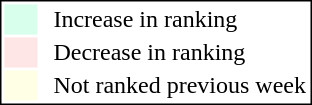<table style="border:1px solid black; float:right;">
<tr>
<td style="background:#D8FFEB; width:20px;"></td>
<td> </td>
<td>Increase in ranking</td>
</tr>
<tr>
<td style="background:#FFE6E6; width:20px;"></td>
<td> </td>
<td>Decrease in ranking</td>
</tr>
<tr>
<td style="background:#FFFFE6; width:20px;"></td>
<td> </td>
<td>Not ranked previous week</td>
</tr>
</table>
